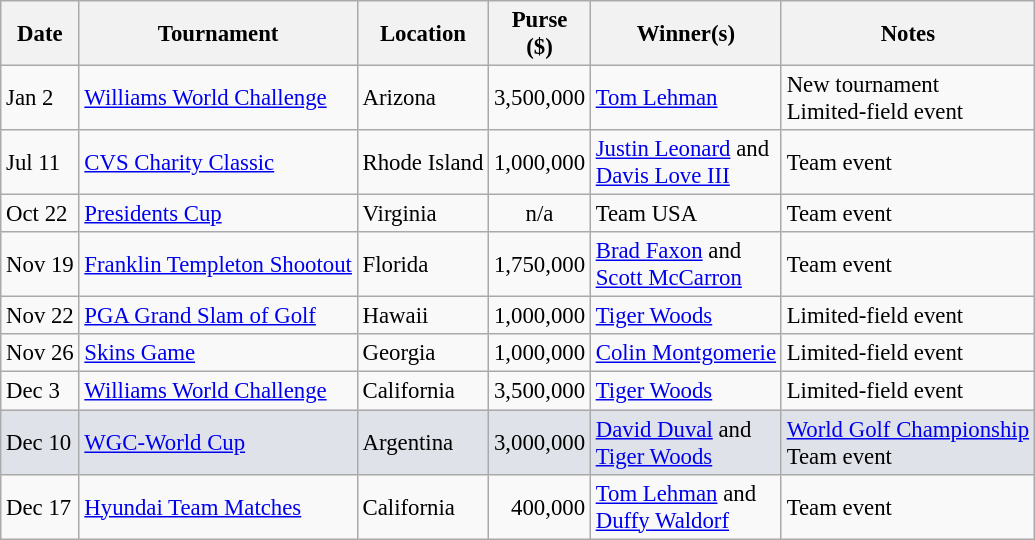<table class="wikitable" style="font-size:95%">
<tr>
<th>Date</th>
<th>Tournament</th>
<th>Location</th>
<th>Purse<br>($)</th>
<th>Winner(s)</th>
<th>Notes</th>
</tr>
<tr>
<td>Jan 2</td>
<td><a href='#'>Williams World Challenge</a></td>
<td>Arizona</td>
<td align=right>3,500,000</td>
<td> <a href='#'>Tom Lehman</a></td>
<td>New tournament<br>Limited-field event</td>
</tr>
<tr>
<td>Jul 11</td>
<td><a href='#'>CVS Charity Classic</a></td>
<td>Rhode Island</td>
<td align=right>1,000,000</td>
<td> <a href='#'>Justin Leonard</a> and<br> <a href='#'>Davis Love III</a></td>
<td>Team event</td>
</tr>
<tr>
<td>Oct 22</td>
<td><a href='#'>Presidents Cup</a></td>
<td>Virginia</td>
<td align=center>n/a</td>
<td> Team USA</td>
<td>Team event</td>
</tr>
<tr>
<td>Nov 19</td>
<td><a href='#'>Franklin Templeton Shootout</a></td>
<td>Florida</td>
<td align=right>1,750,000</td>
<td> <a href='#'>Brad Faxon</a> and<br> <a href='#'>Scott McCarron</a></td>
<td>Team event</td>
</tr>
<tr>
<td>Nov 22</td>
<td><a href='#'>PGA Grand Slam of Golf</a></td>
<td>Hawaii</td>
<td align=right>1,000,000</td>
<td> <a href='#'>Tiger Woods</a></td>
<td>Limited-field event</td>
</tr>
<tr>
<td>Nov 26</td>
<td><a href='#'>Skins Game</a></td>
<td>Georgia</td>
<td align=right>1,000,000</td>
<td> <a href='#'>Colin Montgomerie</a></td>
<td>Limited-field event</td>
</tr>
<tr>
<td>Dec 3</td>
<td><a href='#'>Williams World Challenge</a></td>
<td>California</td>
<td align=right>3,500,000</td>
<td> <a href='#'>Tiger Woods</a></td>
<td>Limited-field event</td>
</tr>
<tr style="background:#dfe2e9">
<td>Dec 10</td>
<td><a href='#'>WGC-World Cup</a></td>
<td>Argentina</td>
<td align=right>3,000,000</td>
<td> <a href='#'>David Duval</a> and<br> <a href='#'>Tiger Woods</a></td>
<td><a href='#'>World Golf Championship</a><br>Team event</td>
</tr>
<tr>
<td>Dec 17</td>
<td><a href='#'>Hyundai Team Matches</a></td>
<td>California</td>
<td align=right>400,000</td>
<td> <a href='#'>Tom Lehman</a> and<br> <a href='#'>Duffy Waldorf</a></td>
<td>Team event</td>
</tr>
</table>
